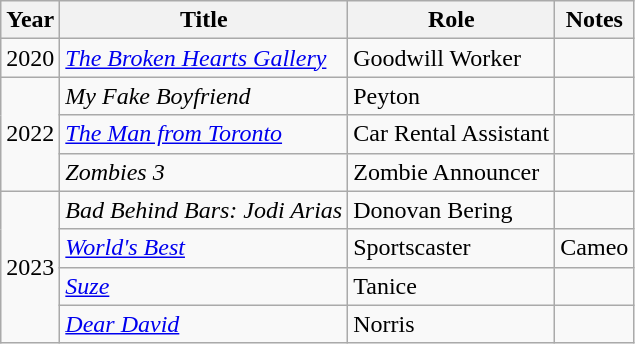<table class="wikitable sortable">
<tr>
<th>Year</th>
<th>Title</th>
<th>Role</th>
<th>Notes</th>
</tr>
<tr>
<td>2020</td>
<td><em><a href='#'>The Broken Hearts Gallery</a></em></td>
<td>Goodwill Worker</td>
<td></td>
</tr>
<tr>
<td rowspan="3">2022</td>
<td><em>My Fake Boyfriend</em></td>
<td>Peyton</td>
<td></td>
</tr>
<tr>
<td><a href='#'><em>The Man from Toronto</em></a></td>
<td>Car Rental Assistant</td>
<td></td>
</tr>
<tr>
<td><em>Zombies 3</em></td>
<td>Zombie Announcer</td>
<td></td>
</tr>
<tr>
<td rowspan="4">2023</td>
<td><em>Bad Behind Bars: Jodi Arias</em></td>
<td>Donovan Bering</td>
<td></td>
</tr>
<tr>
<td><em><a href='#'>World's Best</a></em></td>
<td>Sportscaster</td>
<td>Cameo</td>
</tr>
<tr>
<td><em><a href='#'>Suze</a></em></td>
<td>Tanice</td>
<td></td>
</tr>
<tr>
<td><em><a href='#'>Dear David</a></em></td>
<td>Norris</td>
<td></td>
</tr>
</table>
